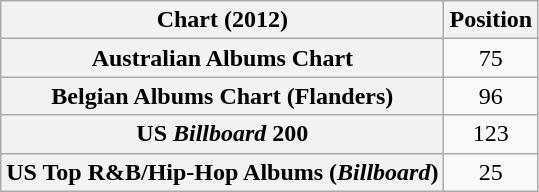<table class="wikitable sortable plainrowheaders" style="text-align:center">
<tr>
<th>Chart (2012)</th>
<th>Position</th>
</tr>
<tr>
<th scope="row">Australian Albums Chart</th>
<td align="center">75</td>
</tr>
<tr>
<th scope="row">Belgian Albums Chart (Flanders)</th>
<td align="center">96</td>
</tr>
<tr>
<th scope="row">US <em>Billboard</em> 200</th>
<td align="center">123</td>
</tr>
<tr>
<th scope="row">US Top R&B/Hip-Hop Albums (<em>Billboard</em>)</th>
<td align="center">25</td>
</tr>
</table>
